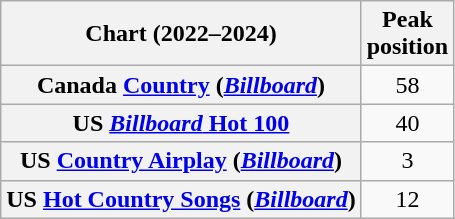<table class="wikitable sortable plainrowheaders" style="text-align:center">
<tr>
<th scope="col">Chart (2022–2024)</th>
<th scope="col">Peak<br>position</th>
</tr>
<tr>
<th scope="row">Canada <a href='#'>Country</a> (<em><a href='#'>Billboard</a></em>)</th>
<td>58</td>
</tr>
<tr>
<th scope="row">US <a href='#'><em>Billboard</em> Hot 100</a></th>
<td>40</td>
</tr>
<tr>
<th scope="row">US <a href='#'>Country Airplay</a> (<em><a href='#'>Billboard</a></em>)</th>
<td>3</td>
</tr>
<tr>
<th scope="row">US <a href='#'>Hot Country Songs</a> (<em><a href='#'>Billboard</a></em>)</th>
<td>12</td>
</tr>
</table>
